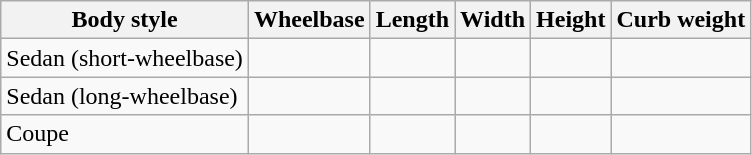<table class=wikitable>
<tr>
<th>Body style</th>
<th>Wheelbase</th>
<th>Length</th>
<th>Width</th>
<th>Height</th>
<th>Curb weight</th>
</tr>
<tr>
<td>Sedan (short-wheelbase)</td>
<td></td>
<td></td>
<td></td>
<td></td>
<td></td>
</tr>
<tr>
<td>Sedan (long-wheelbase)</td>
<td></td>
<td></td>
<td></td>
<td></td>
<td></td>
</tr>
<tr>
<td>Coupe</td>
<td></td>
<td></td>
<td></td>
<td></td>
<td></td>
</tr>
</table>
